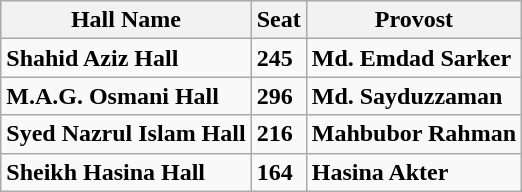<table class="wikitable">
<tr>
<th>Hall Name</th>
<th>Seat</th>
<th>Provost</th>
</tr>
<tr>
<td><strong>Shahid Aziz Hall</strong></td>
<td><strong>245</strong></td>
<td><strong>Md. Emdad Sarker</strong></td>
</tr>
<tr>
<td><strong>M.A.G. Osmani Hall</strong></td>
<td><strong>296</strong></td>
<td><strong>Md. Sayduzzaman</strong></td>
</tr>
<tr>
<td><strong>Syed Nazrul Islam Hall</strong></td>
<td><strong>216</strong></td>
<td><strong>Mahbubor Rahman</strong></td>
</tr>
<tr>
<td><strong>Sheikh Hasina Hall</strong></td>
<td><strong>164</strong></td>
<td><strong>Hasina Akter</strong></td>
</tr>
</table>
